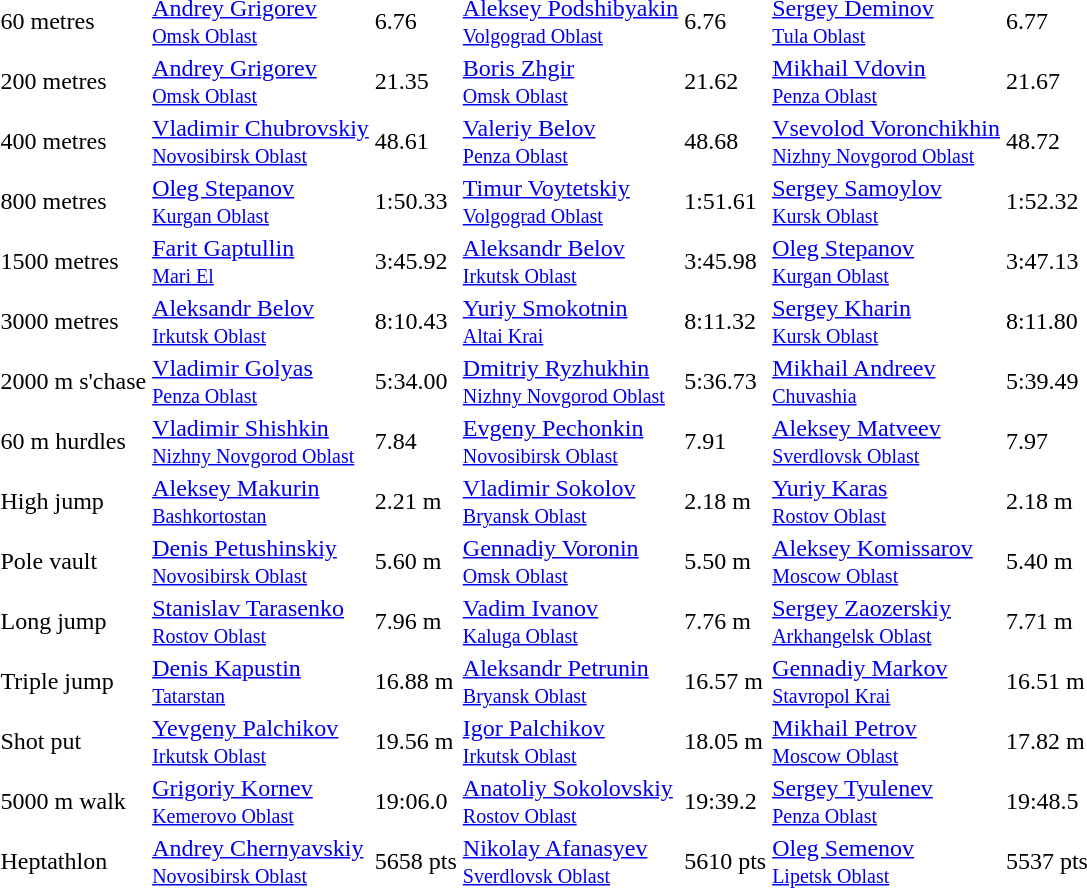<table>
<tr>
<td>60 metres</td>
<td><a href='#'>Andrey Grigorev</a><br><small><a href='#'>Omsk Oblast</a></small></td>
<td>6.76</td>
<td><a href='#'>Aleksey Podshibyakin</a><br><small><a href='#'>Volgograd Oblast</a></small></td>
<td>6.76</td>
<td><a href='#'>Sergey Deminov</a><br><small><a href='#'>Tula Oblast</a></small></td>
<td>6.77</td>
</tr>
<tr>
<td>200 metres</td>
<td><a href='#'>Andrey Grigorev</a><br><small><a href='#'>Omsk Oblast</a></small></td>
<td>21.35</td>
<td><a href='#'>Boris Zhgir</a><br><small><a href='#'>Omsk Oblast</a></small></td>
<td>21.62</td>
<td><a href='#'>Mikhail Vdovin</a><br><small><a href='#'>Penza Oblast</a></small></td>
<td>21.67</td>
</tr>
<tr>
<td>400 metres</td>
<td><a href='#'>Vladimir Chubrovskiy</a><br><small><a href='#'>Novosibirsk Oblast</a></small></td>
<td>48.61</td>
<td><a href='#'>Valeriy Belov</a><br><small><a href='#'>Penza Oblast</a></small></td>
<td>48.68</td>
<td><a href='#'>Vsevolod Voronchikhin</a><br><small><a href='#'>Nizhny Novgorod Oblast</a></small></td>
<td>48.72</td>
</tr>
<tr>
<td>800 metres</td>
<td><a href='#'>Oleg Stepanov</a><br><small><a href='#'>Kurgan Oblast</a></small></td>
<td>1:50.33</td>
<td><a href='#'>Timur Voytetskiy</a><br><small><a href='#'>Volgograd Oblast</a></small></td>
<td>1:51.61</td>
<td><a href='#'>Sergey Samoylov</a><br><small><a href='#'>Kursk Oblast</a></small></td>
<td>1:52.32</td>
</tr>
<tr>
<td>1500 metres</td>
<td><a href='#'>Farit Gaptullin</a><br><small><a href='#'>Mari El</a></small></td>
<td>3:45.92</td>
<td><a href='#'>Aleksandr Belov</a><br><small><a href='#'>Irkutsk Oblast</a></small></td>
<td>3:45.98</td>
<td><a href='#'>Oleg Stepanov</a><br><small><a href='#'>Kurgan Oblast</a></small></td>
<td>3:47.13</td>
</tr>
<tr>
<td>3000 metres</td>
<td><a href='#'>Aleksandr Belov</a><br><small><a href='#'>Irkutsk Oblast</a></small></td>
<td>8:10.43</td>
<td><a href='#'>Yuriy Smokotnin</a><br><small><a href='#'>Altai Krai</a></small></td>
<td>8:11.32</td>
<td><a href='#'>Sergey Kharin</a><br><small><a href='#'>Kursk Oblast</a></small></td>
<td>8:11.80</td>
</tr>
<tr>
<td>2000 m s'chase</td>
<td><a href='#'>Vladimir Golyas</a><br><small><a href='#'>Penza Oblast</a></small></td>
<td>5:34.00</td>
<td><a href='#'>Dmitriy Ryzhukhin</a><br><small><a href='#'>Nizhny Novgorod Oblast</a></small></td>
<td>5:36.73</td>
<td><a href='#'>Mikhail Andreev</a><br><small><a href='#'>Chuvashia</a></small></td>
<td>5:39.49</td>
</tr>
<tr>
<td>60 m hurdles</td>
<td><a href='#'>Vladimir Shishkin</a><br><small><a href='#'>Nizhny Novgorod Oblast</a></small></td>
<td>7.84</td>
<td><a href='#'>Evgeny Pechonkin</a><br><small><a href='#'>Novosibirsk Oblast</a></small></td>
<td>7.91</td>
<td><a href='#'>Aleksey Matveev</a><br><small><a href='#'>Sverdlovsk Oblast</a></small></td>
<td>7.97</td>
</tr>
<tr>
<td>High jump</td>
<td><a href='#'>Aleksey Makurin</a><br><small><a href='#'>Bashkortostan</a></small></td>
<td>2.21 m</td>
<td><a href='#'>Vladimir Sokolov</a><br><small><a href='#'>Bryansk Oblast</a></small></td>
<td>2.18 m</td>
<td><a href='#'>Yuriy Karas</a><br><small><a href='#'>Rostov Oblast</a></small></td>
<td>2.18 m</td>
</tr>
<tr>
<td>Pole vault</td>
<td><a href='#'>Denis Petushinskiy</a><br><small><a href='#'>Novosibirsk Oblast</a></small></td>
<td>5.60 m</td>
<td><a href='#'>Gennadiy Voronin</a><br><small><a href='#'>Omsk Oblast</a></small></td>
<td>5.50 m</td>
<td><a href='#'>Aleksey Komissarov</a><br><small><a href='#'>Moscow Oblast</a></small></td>
<td>5.40 m</td>
</tr>
<tr>
<td>Long jump</td>
<td><a href='#'>Stanislav Tarasenko</a><br><small><a href='#'>Rostov Oblast</a></small></td>
<td>7.96 m</td>
<td><a href='#'>Vadim Ivanov</a><br><small><a href='#'>Kaluga Oblast</a></small></td>
<td>7.76 m</td>
<td><a href='#'>Sergey Zaozerskiy</a><br><small><a href='#'>Arkhangelsk Oblast</a></small></td>
<td>7.71 m</td>
</tr>
<tr>
<td>Triple jump</td>
<td><a href='#'>Denis Kapustin</a><br><small><a href='#'>Tatarstan</a></small></td>
<td>16.88 m</td>
<td><a href='#'>Aleksandr Petrunin</a><br><small><a href='#'>Bryansk Oblast</a></small></td>
<td>16.57 m</td>
<td><a href='#'>Gennadiy Markov</a><br><small><a href='#'>Stavropol Krai</a></small></td>
<td>16.51 m</td>
</tr>
<tr>
<td>Shot put</td>
<td><a href='#'>Yevgeny Palchikov</a><br><small><a href='#'>Irkutsk Oblast</a></small></td>
<td>19.56 m</td>
<td><a href='#'>Igor Palchikov</a><br><small><a href='#'>Irkutsk Oblast</a></small></td>
<td>18.05 m</td>
<td><a href='#'>Mikhail Petrov</a><br><small><a href='#'>Moscow Oblast</a></small></td>
<td>17.82 m</td>
</tr>
<tr>
<td>5000 m walk</td>
<td><a href='#'>Grigoriy Kornev</a><br><small><a href='#'>Kemerovo Oblast</a></small></td>
<td>19:06.0</td>
<td><a href='#'>Anatoliy Sokolovskiy</a><br><small><a href='#'>Rostov Oblast</a></small></td>
<td>19:39.2</td>
<td><a href='#'>Sergey Tyulenev</a><br><small><a href='#'>Penza Oblast</a></small></td>
<td>19:48.5</td>
</tr>
<tr>
<td>Heptathlon</td>
<td><a href='#'>Andrey Chernyavskiy</a><br><small><a href='#'>Novosibirsk Oblast</a></small></td>
<td>5658 pts</td>
<td><a href='#'>Nikolay Afanasyev</a><br><small><a href='#'>Sverdlovsk Oblast</a></small></td>
<td>5610 pts</td>
<td><a href='#'>Oleg Semenov</a><br><small><a href='#'>Lipetsk Oblast</a></small></td>
<td>5537 pts</td>
</tr>
</table>
